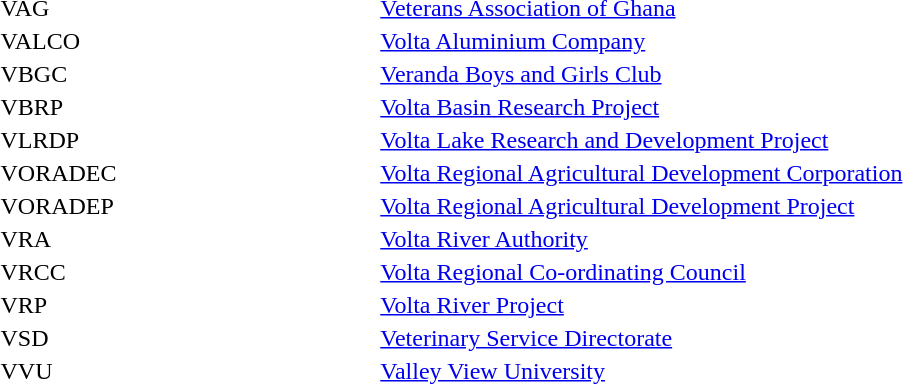<table width="100%" style="text-verticalalign:top">
<tr>
<td width="20%">VAG</td>
<td width="40%"><a href='#'>Veterans Association of Ghana</a></td>
<td width="40%"></td>
</tr>
<tr>
<td>VALCO</td>
<td><a href='#'>Volta Aluminium Company</a></td>
<td></td>
</tr>
<tr>
<td>VBGC</td>
<td><a href='#'>Veranda Boys and Girls Club</a></td>
<td></td>
</tr>
<tr>
<td>VBRP</td>
<td><a href='#'>Volta Basin Research Project</a></td>
<td></td>
</tr>
<tr>
<td>VLRDP</td>
<td><a href='#'>Volta Lake Research and Development Project</a></td>
<td></td>
</tr>
<tr>
<td>VORADEC</td>
<td><a href='#'>Volta Regional Agricultural Development Corporation</a></td>
<td></td>
</tr>
<tr>
<td>VORADEP</td>
<td><a href='#'>Volta Regional Agricultural Development Project</a></td>
<td></td>
</tr>
<tr>
<td>VRA</td>
<td><a href='#'>Volta River Authority</a></td>
<td></td>
</tr>
<tr>
<td>VRCC</td>
<td><a href='#'>Volta Regional Co-ordinating Council</a></td>
<td></td>
</tr>
<tr>
<td>VRP</td>
<td><a href='#'>Volta River Project</a></td>
<td></td>
</tr>
<tr>
<td>VSD</td>
<td><a href='#'>Veterinary Service Directorate</a></td>
<td></td>
</tr>
<tr>
<td>VVU</td>
<td><a href='#'>Valley View University</a></td>
<td></td>
</tr>
</table>
